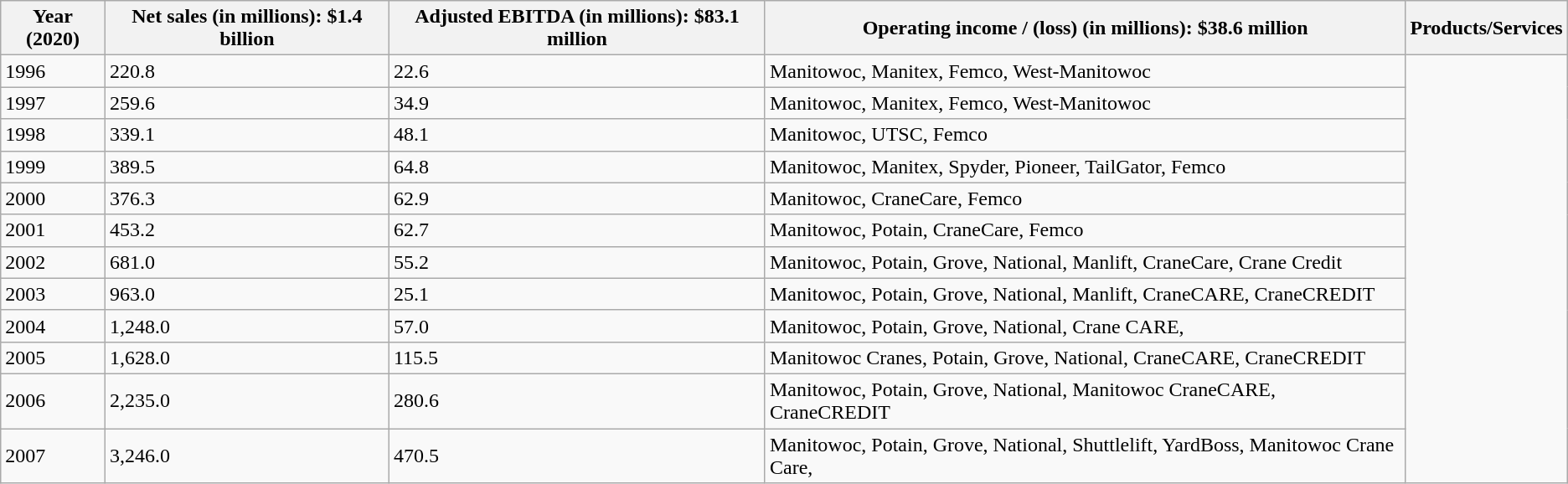<table class="wikitable" border="1">
<tr>
<th>Year (2020)</th>
<th>Net sales (in millions): $1.4 billion</th>
<th>Adjusted EBITDA (in millions): $83.1 million</th>
<th>Operating income / (loss) (in millions): $38.6 million</th>
<th>Products/Services</th>
</tr>
<tr>
<td>1996</td>
<td>220.8</td>
<td>22.6</td>
<td>Manitowoc, Manitex, Femco, West-Manitowoc</td>
</tr>
<tr>
<td>1997</td>
<td>259.6</td>
<td>34.9</td>
<td>Manitowoc, Manitex, Femco, West-Manitowoc</td>
</tr>
<tr>
<td>1998</td>
<td>339.1</td>
<td>48.1</td>
<td>Manitowoc, UTSC, Femco</td>
</tr>
<tr>
<td>1999</td>
<td>389.5</td>
<td>64.8</td>
<td>Manitowoc, Manitex, Spyder, Pioneer, TailGator, Femco</td>
</tr>
<tr>
<td>2000</td>
<td>376.3</td>
<td>62.9</td>
<td>Manitowoc, CraneCare, Femco</td>
</tr>
<tr>
<td>2001</td>
<td>453.2</td>
<td>62.7</td>
<td>Manitowoc, Potain, CraneCare, Femco</td>
</tr>
<tr>
<td>2002</td>
<td>681.0</td>
<td>55.2</td>
<td>Manitowoc, Potain, Grove, National, Manlift, CraneCare, Crane Credit</td>
</tr>
<tr>
<td>2003</td>
<td>963.0</td>
<td>25.1</td>
<td>Manitowoc, Potain, Grove, National, Manlift, CraneCARE, CraneCREDIT</td>
</tr>
<tr>
<td>2004</td>
<td>1,248.0</td>
<td>57.0</td>
<td>Manitowoc, Potain, Grove, National, Crane CARE,</td>
</tr>
<tr>
<td>2005</td>
<td>1,628.0</td>
<td>115.5</td>
<td>Manitowoc Cranes, Potain, Grove, National, CraneCARE, CraneCREDIT</td>
</tr>
<tr>
<td>2006</td>
<td>2,235.0</td>
<td>280.6</td>
<td>Manitowoc, Potain, Grove, National, Manitowoc CraneCARE, CraneCREDIT</td>
</tr>
<tr>
<td>2007</td>
<td>3,246.0</td>
<td>470.5</td>
<td>Manitowoc, Potain, Grove, National, Shuttlelift, YardBoss, Manitowoc Crane Care,</td>
</tr>
</table>
